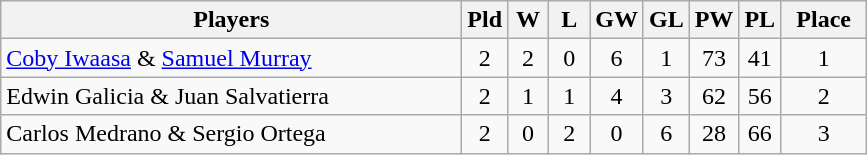<table class=wikitable style="text-align:center">
<tr>
<th width=300>Players</th>
<th width=20>Pld</th>
<th width=20>W</th>
<th width=20>L</th>
<th width=20>GW</th>
<th width=20>GL</th>
<th width=20>PW</th>
<th width=20>PL</th>
<th width=50>Place</th>
</tr>
<tr>
<td align=left> <a href='#'>Coby Iwaasa</a> & <a href='#'>Samuel Murray</a></td>
<td>2</td>
<td>2</td>
<td>0</td>
<td>6</td>
<td>1</td>
<td>73</td>
<td>41</td>
<td>1</td>
</tr>
<tr>
<td align=left> Edwin Galicia & Juan Salvatierra</td>
<td>2</td>
<td>1</td>
<td>1</td>
<td>4</td>
<td>3</td>
<td>62</td>
<td>56</td>
<td>2</td>
</tr>
<tr>
<td align=left> Carlos Medrano & Sergio Ortega</td>
<td>2</td>
<td>0</td>
<td>2</td>
<td>0</td>
<td>6</td>
<td>28</td>
<td>66</td>
<td>3</td>
</tr>
</table>
